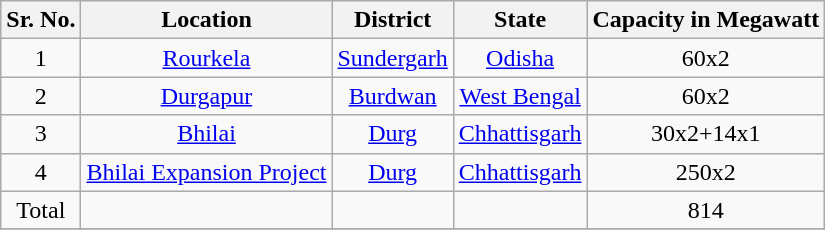<table class="wikitable sortable" style="background;">
<tr>
<th>Sr. No.</th>
<th>Location</th>
<th>District</th>
<th>State</th>
<th>Capacity in Megawatt</th>
</tr>
<tr style="text-align:center;">
<td>1</td>
<td><a href='#'>Rourkela</a></td>
<td><a href='#'>Sundergarh</a></td>
<td><a href='#'>Odisha</a></td>
<td>60x2</td>
</tr>
<tr style="text-align:center;">
<td>2</td>
<td><a href='#'>Durgapur</a></td>
<td><a href='#'>Burdwan</a></td>
<td><a href='#'>West Bengal</a></td>
<td>60x2</td>
</tr>
<tr style="text-align:center;">
<td>3</td>
<td><a href='#'>Bhilai</a></td>
<td><a href='#'>Durg</a></td>
<td><a href='#'>Chhattisgarh</a></td>
<td>30x2+14x1</td>
</tr>
<tr style="text-align:center;">
<td>4</td>
<td><a href='#'>Bhilai Expansion Project</a></td>
<td><a href='#'>Durg</a></td>
<td><a href='#'>Chhattisgarh</a></td>
<td>250x2</td>
</tr>
<tr style="text-align:center;">
<td>Total</td>
<td></td>
<td></td>
<td></td>
<td>814</td>
</tr>
<tr style="text-align:center;">
</tr>
</table>
